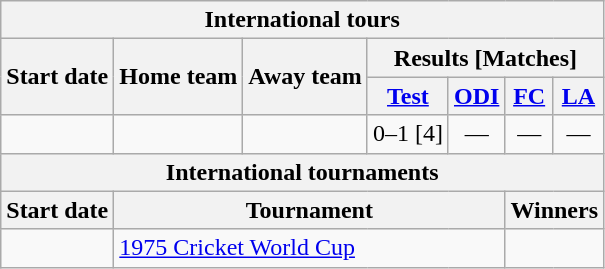<table class="wikitable">
<tr>
<th colspan="7">International tours</th>
</tr>
<tr>
<th rowspan="2">Start date</th>
<th rowspan="2">Home team</th>
<th rowspan="2">Away team</th>
<th colspan="4">Results [Matches]</th>
</tr>
<tr>
<th><a href='#'>Test</a></th>
<th><a href='#'>ODI</a></th>
<th><a href='#'>FC</a></th>
<th><a href='#'>LA</a></th>
</tr>
<tr>
<td><a href='#'></a></td>
<td></td>
<td></td>
<td>0–1 [4]</td>
<td ; style="text-align:center">—</td>
<td ; style="text-align:center">—</td>
<td ; style="text-align:center">—</td>
</tr>
<tr>
<th colspan="7">International tournaments</th>
</tr>
<tr>
<th>Start date</th>
<th colspan="4">Tournament</th>
<th colspan="2">Winners</th>
</tr>
<tr>
<td><a href='#'></a></td>
<td colspan="4"> <a href='#'>1975 Cricket World Cup</a></td>
<td colspan="2"></td>
</tr>
</table>
